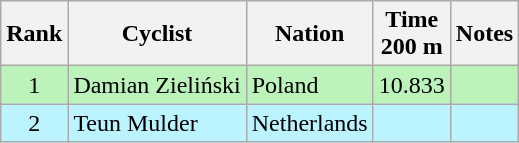<table class="wikitable sortable" style="text-align:center">
<tr>
<th>Rank</th>
<th>Cyclist</th>
<th>Nation</th>
<th>Time<br>200 m</th>
<th>Notes</th>
</tr>
<tr bgcolor=bbf3bb>
<td>1</td>
<td align=left>Damian Zieliński</td>
<td align=left>Poland</td>
<td>10.833</td>
<td></td>
</tr>
<tr bgcolor=bbf3ff>
<td>2</td>
<td align=left>Teun Mulder</td>
<td align=left>Netherlands</td>
<td></td>
<td></td>
</tr>
</table>
